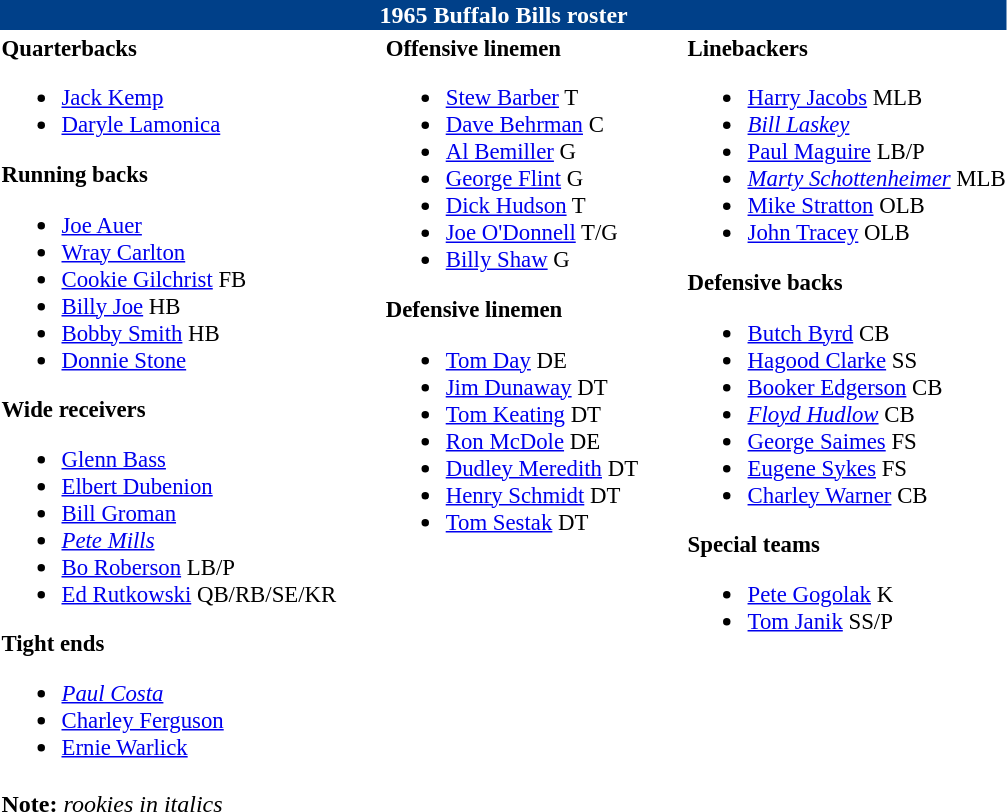<table class="toccolours" style="text-align: left;">
<tr>
<th colspan="7" style="text-align:center;background-color: #004089;color:white;">1965 Buffalo Bills roster</th>
</tr>
<tr>
<td style="font-size: 95%;" valign="top"><strong>Quarterbacks</strong><br><ul><li> <a href='#'>Jack Kemp</a></li><li> <a href='#'>Daryle Lamonica</a></li></ul><strong>Running backs</strong><ul><li> <a href='#'>Joe Auer</a></li><li> <a href='#'>Wray Carlton</a></li><li> <a href='#'>Cookie Gilchrist</a> FB</li><li> <a href='#'>Billy Joe</a> HB</li><li> <a href='#'>Bobby Smith</a> HB</li><li>  <a href='#'>Donnie Stone</a></li></ul><strong>Wide receivers</strong><ul><li> <a href='#'>Glenn Bass</a></li><li> <a href='#'>Elbert Dubenion</a></li><li> <a href='#'>Bill Groman</a></li><li> <em><a href='#'>Pete Mills</a></em></li><li> <a href='#'>Bo Roberson</a> LB/P</li><li> <a href='#'>Ed Rutkowski</a> QB/RB/SE/KR</li></ul><strong>Tight ends</strong><ul><li> <em><a href='#'>Paul Costa</a></em></li><li> <a href='#'>Charley Ferguson</a></li><li> <a href='#'>Ernie Warlick</a></li></ul></td>
<td style="width: 25px;"></td>
<td style="font-size: 95%;" valign="top"><strong>Offensive linemen</strong><br><ul><li> <a href='#'>Stew Barber</a> T</li><li> <a href='#'>Dave Behrman</a> C</li><li> <a href='#'>Al Bemiller</a> G</li><li> <a href='#'>George Flint</a> G</li><li> <a href='#'>Dick Hudson</a> T</li><li>  <a href='#'>Joe O'Donnell</a> T/G</li><li> <a href='#'>Billy Shaw</a> G</li></ul><strong>Defensive linemen</strong><ul><li> <a href='#'>Tom Day</a> DE</li><li> <a href='#'>Jim Dunaway</a> DT</li><li> <a href='#'>Tom Keating</a> DT</li><li> <a href='#'>Ron McDole</a> DE</li><li> <a href='#'>Dudley Meredith</a> DT</li><li> <a href='#'>Henry Schmidt</a> DT</li><li> <a href='#'>Tom Sestak</a> DT</li></ul></td>
<td style="width: 25px;"></td>
<td style="font-size: 95%;" valign="top"><strong>Linebackers</strong><br><ul><li> <a href='#'>Harry Jacobs</a> MLB</li><li> <em><a href='#'>Bill Laskey</a></em></li><li> <a href='#'>Paul Maguire</a> LB/P</li><li> <em><a href='#'>Marty Schottenheimer</a></em> MLB</li><li> <a href='#'>Mike Stratton</a> OLB</li><li> <a href='#'>John Tracey</a> OLB</li></ul><strong>Defensive backs</strong><ul><li>  <a href='#'>Butch Byrd</a> CB</li><li>  <a href='#'>Hagood Clarke</a> SS</li><li> <a href='#'>Booker Edgerson</a> CB</li><li> <em><a href='#'>Floyd Hudlow</a></em> CB</li><li> <a href='#'>George Saimes</a> FS</li><li> <a href='#'>Eugene Sykes</a> FS</li><li> <a href='#'>Charley Warner</a> CB</li></ul><strong>Special teams</strong><ul><li> <a href='#'>Pete Gogolak</a> K</li><li> <a href='#'>Tom Janik</a> SS/P</li></ul></td>
</tr>
<tr>
<td><strong>Note:</strong> <em>rookies in italics</em></td>
</tr>
</table>
